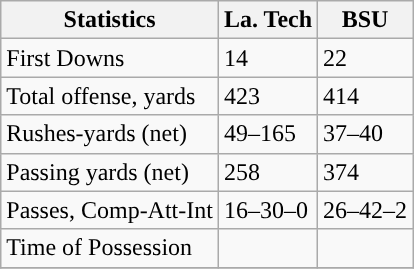<table class="wikitable">
<tr>
<th>Statistics</th>
<th>La. Tech</th>
<th>BSU</th>
</tr>
<tr>
<td>First Downs</td>
<td>14</td>
<td>22</td>
</tr>
<tr>
<td>Total offense, yards</td>
<td>423</td>
<td>414</td>
</tr>
<tr>
<td>Rushes-yards (net)</td>
<td>49–165</td>
<td>37–40</td>
</tr>
<tr>
<td>Passing yards (net)</td>
<td>258</td>
<td>374</td>
</tr>
<tr>
<td>Passes, Comp-Att-Int</td>
<td>16–30–0</td>
<td>26–42–2</td>
</tr>
<tr>
<td>Time of Possession</td>
<td></td>
<td></td>
</tr>
<tr>
</tr>
</table>
